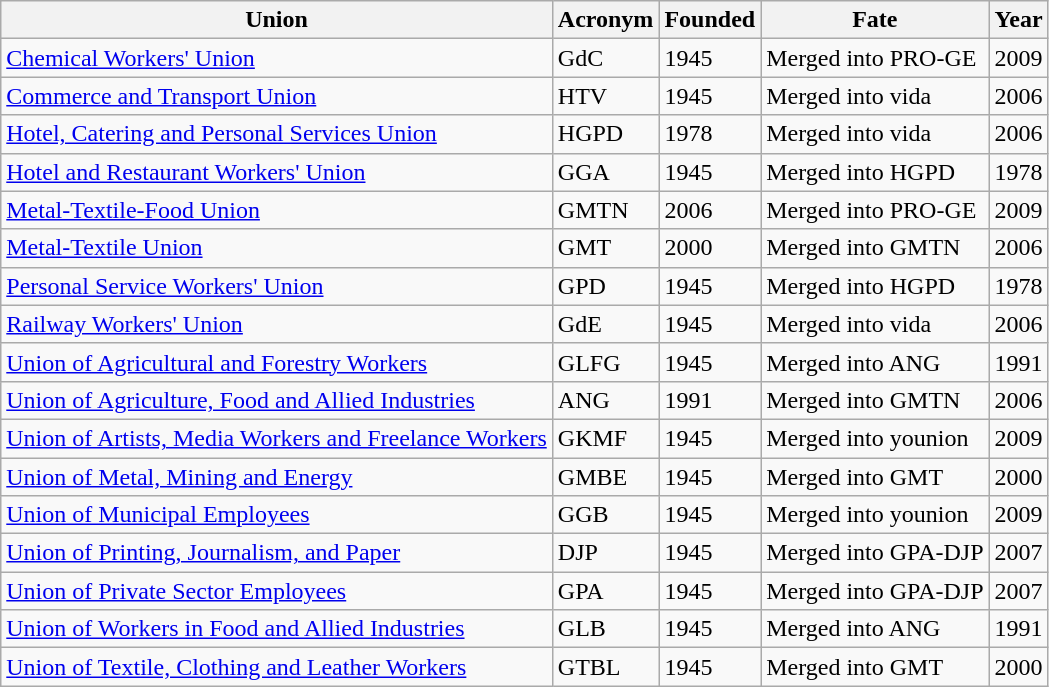<table class="wikitable sortable">
<tr>
<th>Union</th>
<th>Acronym</th>
<th>Founded</th>
<th>Fate</th>
<th>Year</th>
</tr>
<tr>
<td><a href='#'>Chemical Workers' Union</a></td>
<td>GdC</td>
<td>1945</td>
<td>Merged into PRO-GE</td>
<td>2009</td>
</tr>
<tr>
<td><a href='#'>Commerce and Transport Union</a></td>
<td>HTV</td>
<td>1945</td>
<td>Merged into vida</td>
<td>2006</td>
</tr>
<tr>
<td><a href='#'>Hotel, Catering and Personal Services Union</a></td>
<td>HGPD</td>
<td>1978</td>
<td>Merged into vida</td>
<td>2006</td>
</tr>
<tr>
<td><a href='#'>Hotel and Restaurant Workers' Union</a></td>
<td>GGA</td>
<td>1945</td>
<td>Merged into HGPD</td>
<td>1978</td>
</tr>
<tr>
<td><a href='#'>Metal-Textile-Food Union</a></td>
<td>GMTN</td>
<td>2006</td>
<td>Merged into PRO-GE</td>
<td>2009</td>
</tr>
<tr>
<td><a href='#'>Metal-Textile Union</a></td>
<td>GMT</td>
<td>2000</td>
<td>Merged into GMTN</td>
<td>2006</td>
</tr>
<tr>
<td><a href='#'>Personal Service Workers' Union</a></td>
<td>GPD</td>
<td>1945</td>
<td>Merged into HGPD</td>
<td>1978</td>
</tr>
<tr>
<td><a href='#'>Railway Workers' Union</a></td>
<td>GdE</td>
<td>1945</td>
<td>Merged into vida</td>
<td>2006</td>
</tr>
<tr>
<td><a href='#'>Union of Agricultural and Forestry Workers</a></td>
<td>GLFG</td>
<td>1945</td>
<td>Merged into ANG</td>
<td>1991</td>
</tr>
<tr>
<td><a href='#'>Union of Agriculture, Food and Allied Industries</a></td>
<td>ANG</td>
<td>1991</td>
<td>Merged into GMTN</td>
<td>2006</td>
</tr>
<tr>
<td><a href='#'>Union of Artists, Media Workers and Freelance Workers</a></td>
<td>GKMF</td>
<td>1945</td>
<td>Merged into younion</td>
<td>2009</td>
</tr>
<tr>
<td><a href='#'>Union of Metal, Mining and Energy</a></td>
<td>GMBE</td>
<td>1945</td>
<td>Merged into GMT</td>
<td>2000</td>
</tr>
<tr>
<td><a href='#'>Union of Municipal Employees</a></td>
<td>GGB</td>
<td>1945</td>
<td>Merged into younion</td>
<td>2009</td>
</tr>
<tr>
<td><a href='#'>Union of Printing, Journalism, and Paper</a></td>
<td>DJP</td>
<td>1945</td>
<td>Merged into GPA-DJP</td>
<td>2007</td>
</tr>
<tr>
<td><a href='#'>Union of Private Sector Employees</a></td>
<td>GPA</td>
<td>1945</td>
<td>Merged into GPA-DJP</td>
<td>2007</td>
</tr>
<tr>
<td><a href='#'>Union of Workers in Food and Allied Industries</a></td>
<td>GLB</td>
<td>1945</td>
<td>Merged into ANG</td>
<td>1991</td>
</tr>
<tr>
<td><a href='#'>Union of Textile, Clothing and Leather Workers</a></td>
<td>GTBL</td>
<td>1945</td>
<td>Merged into GMT</td>
<td>2000</td>
</tr>
</table>
